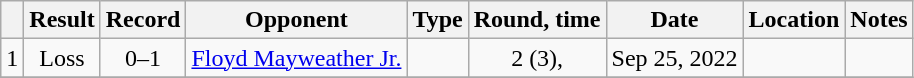<table class="wikitable" style="text-align:center">
<tr>
<th></th>
<th>Result</th>
<th>Record</th>
<th>Opponent</th>
<th>Type</th>
<th>Round, time</th>
<th>Date</th>
<th>Location</th>
<th>Notes</th>
</tr>
<tr>
<td>1</td>
<td>Loss</td>
<td>0–1</td>
<td style="text-align:left;"><a href='#'>Floyd Mayweather Jr.</a></td>
<td></td>
<td>2 (3), </td>
<td>Sep 25, 2022</td>
<td style="text-align:left;"></td>
<td></td>
</tr>
<tr>
</tr>
</table>
